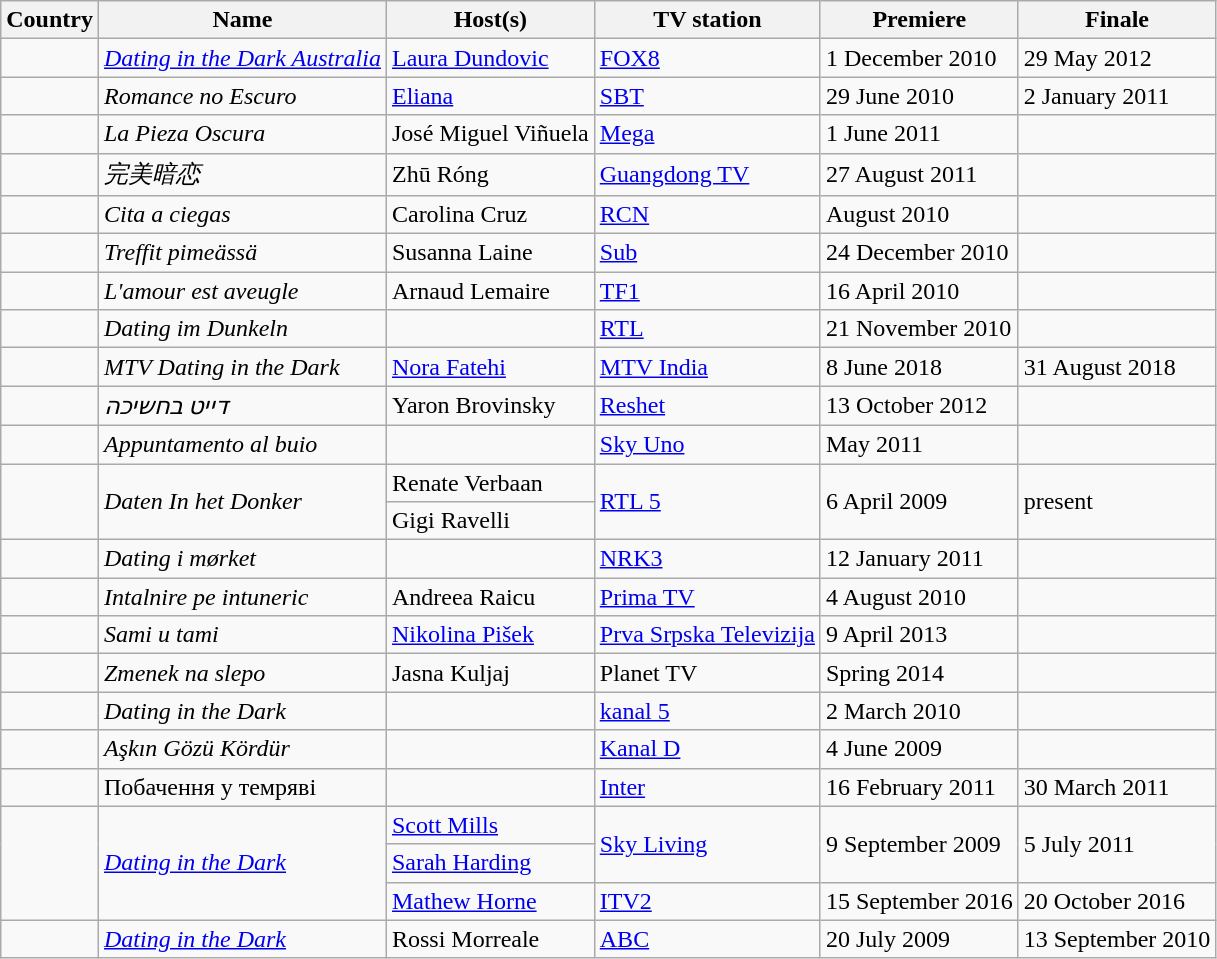<table class="wikitable">
<tr>
<th>Country</th>
<th>Name</th>
<th>Host(s)</th>
<th>TV station</th>
<th>Premiere</th>
<th>Finale</th>
</tr>
<tr>
<td></td>
<td><em><a href='#'>Dating in the Dark Australia</a></em></td>
<td><a href='#'>Laura Dundovic</a></td>
<td><a href='#'>FOX8</a></td>
<td>1 December 2010</td>
<td>29 May 2012</td>
</tr>
<tr>
<td></td>
<td><em>Romance no Escuro</em></td>
<td><a href='#'>Eliana</a></td>
<td><a href='#'>SBT</a></td>
<td>29 June 2010</td>
<td>2 January 2011</td>
</tr>
<tr>
<td></td>
<td><em>La Pieza Oscura</em></td>
<td>José Miguel Viñuela</td>
<td><a href='#'>Mega</a></td>
<td>1 June 2011</td>
<td></td>
</tr>
<tr>
<td></td>
<td><em>完美暗恋</em><br></td>
<td>Zhū Róng</td>
<td><a href='#'>Guangdong TV</a></td>
<td>27 August 2011</td>
<td></td>
</tr>
<tr>
<td></td>
<td><em>Cita a ciegas</em></td>
<td>Carolina Cruz</td>
<td><a href='#'>RCN</a></td>
<td>August 2010</td>
<td></td>
</tr>
<tr>
<td></td>
<td><em>Treffit pimeässä</em></td>
<td>Susanna Laine</td>
<td><a href='#'>Sub</a></td>
<td>24 December 2010</td>
<td></td>
</tr>
<tr>
<td></td>
<td><em>L'amour est aveugle</em></td>
<td>Arnaud Lemaire</td>
<td><a href='#'>TF1</a></td>
<td>16 April 2010</td>
<td></td>
</tr>
<tr>
<td></td>
<td><em>Dating im Dunkeln</em></td>
<td></td>
<td><a href='#'>RTL</a></td>
<td>21 November 2010</td>
<td></td>
</tr>
<tr>
<td></td>
<td><em>MTV Dating in the Dark</em></td>
<td><a href='#'>Nora Fatehi</a></td>
<td><a href='#'>MTV India</a></td>
<td>8 June 2018</td>
<td>31 August 2018</td>
</tr>
<tr>
<td></td>
<td><em>דייט בחשיכה</em><br></td>
<td>Yaron Brovinsky</td>
<td><a href='#'>Reshet</a></td>
<td>13 October 2012</td>
<td></td>
</tr>
<tr>
<td></td>
<td><em>Appuntamento al buio</em></td>
<td></td>
<td><a href='#'>Sky Uno</a></td>
<td>May 2011</td>
<td></td>
</tr>
<tr>
<td rowspan="2"></td>
<td rowspan="2"><em>Daten In het Donker</em></td>
<td>Renate Verbaan</td>
<td rowspan="2"><a href='#'>RTL 5</a></td>
<td rowspan="2">6 April 2009</td>
<td rowspan="2">present</td>
</tr>
<tr>
<td>Gigi Ravelli</td>
</tr>
<tr>
<td></td>
<td><em>Dating i mørket</em></td>
<td></td>
<td><a href='#'>NRK3</a></td>
<td>12 January 2011</td>
<td></td>
</tr>
<tr>
<td></td>
<td><em>Intalnire pe intuneric</em></td>
<td>Andreea Raicu</td>
<td><a href='#'>Prima TV</a></td>
<td>4 August 2010</td>
<td></td>
</tr>
<tr>
<td></td>
<td><em>Sami u tami</em></td>
<td><a href='#'>Nikolina Pišek</a></td>
<td><a href='#'>Prva Srpska Televizija</a></td>
<td>9 April 2013</td>
<td></td>
</tr>
<tr>
<td></td>
<td><em>Zmenek na slepo</em></td>
<td>Jasna Kuljaj</td>
<td>Planet TV</td>
<td>Spring 2014</td>
<td></td>
</tr>
<tr>
<td></td>
<td><em>Dating in the Dark</em></td>
<td></td>
<td><a href='#'>kanal 5</a></td>
<td>2 March 2010</td>
<td></td>
</tr>
<tr>
<td></td>
<td><em>Aşkın Gözü Kördür</em></td>
<td></td>
<td><a href='#'>Kanal D</a></td>
<td>4 June 2009</td>
<td></td>
</tr>
<tr>
<td></td>
<td>Побачення у темряві</td>
<td></td>
<td><a href='#'>Inter</a></td>
<td>16 February 2011</td>
<td>30 March 2011</td>
</tr>
<tr>
<td rowspan="3"></td>
<td rowspan="3"><em><a href='#'>Dating in the Dark</a></em></td>
<td><a href='#'>Scott Mills</a></td>
<td rowspan="2"><a href='#'>Sky Living</a></td>
<td rowspan="2">9 September 2009</td>
<td rowspan="2">5 July 2011</td>
</tr>
<tr>
<td><a href='#'>Sarah Harding</a></td>
</tr>
<tr>
<td><a href='#'>Mathew Horne</a></td>
<td><a href='#'>ITV2</a></td>
<td>15 September 2016</td>
<td>20 October 2016</td>
</tr>
<tr>
<td></td>
<td><em><a href='#'>Dating in the Dark</a></em></td>
<td>Rossi Morreale</td>
<td><a href='#'>ABC</a></td>
<td>20 July 2009</td>
<td>13 September 2010</td>
</tr>
</table>
